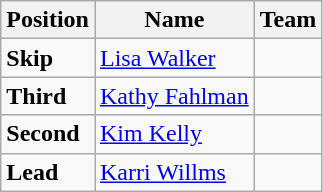<table class="wikitable">
<tr>
<th><strong>Position</strong></th>
<th><strong>Name</strong></th>
<th><strong>Team</strong></th>
</tr>
<tr>
<td><strong>Skip</strong></td>
<td><a href='#'>Lisa Walker</a></td>
<td></td>
</tr>
<tr>
<td><strong>Third</strong></td>
<td><a href='#'>Kathy Fahlman</a></td>
<td></td>
</tr>
<tr>
<td><strong>Second</strong></td>
<td><a href='#'>Kim Kelly</a></td>
<td></td>
</tr>
<tr>
<td><strong>Lead</strong></td>
<td><a href='#'>Karri Willms</a></td>
<td></td>
</tr>
</table>
